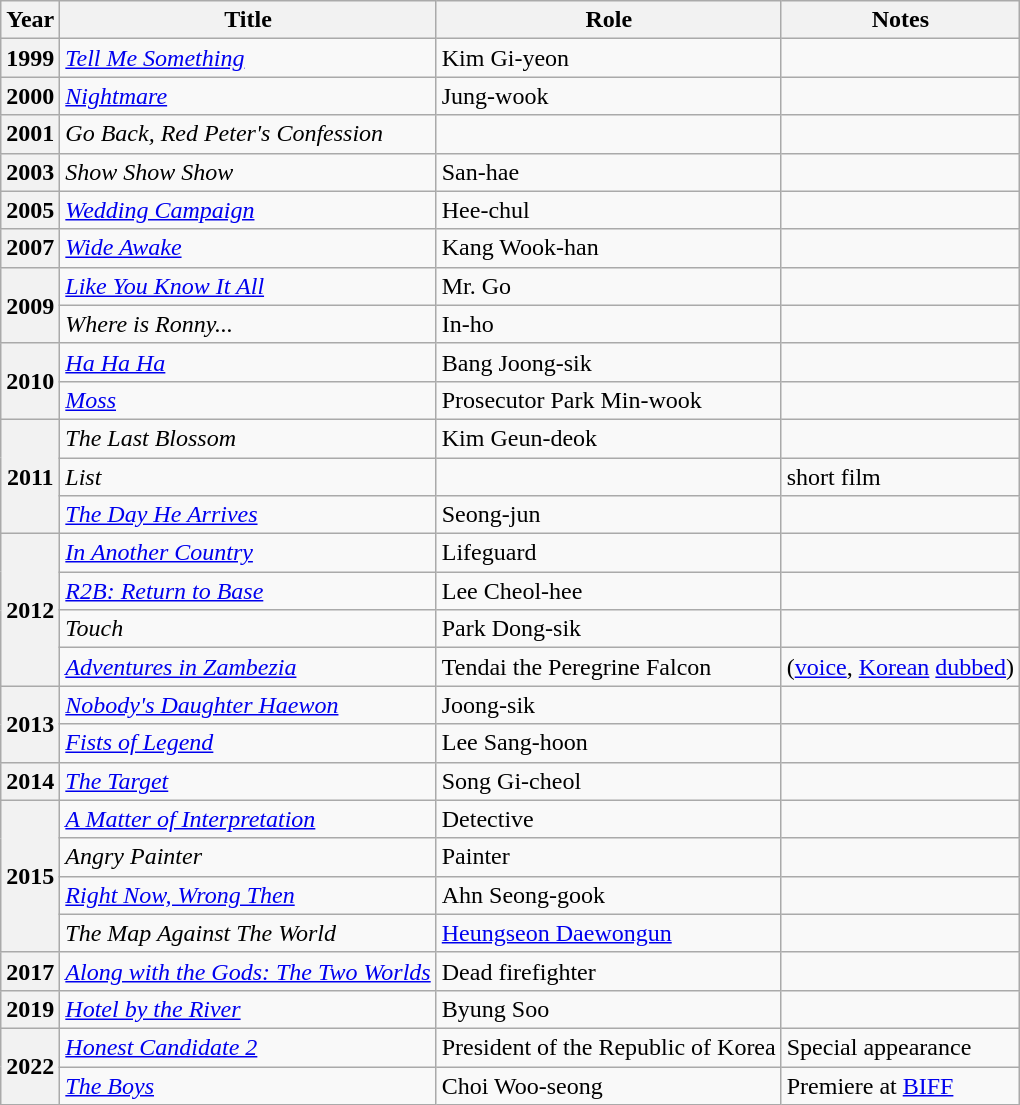<table class="wikitable plainrowheaders">
<tr>
<th scope="col">Year</th>
<th scope="col">Title</th>
<th scope="col">Role</th>
<th scope="col">Notes</th>
</tr>
<tr>
<th scope="row">1999</th>
<td><em><a href='#'>Tell Me Something</a></em></td>
<td>Kim Gi-yeon</td>
<td></td>
</tr>
<tr>
<th scope="row">2000</th>
<td><em><a href='#'>Nightmare</a></em></td>
<td>Jung-wook</td>
<td></td>
</tr>
<tr>
<th scope="row">2001</th>
<td><em>Go Back, Red Peter's Confession</em></td>
<td></td>
<td></td>
</tr>
<tr>
<th scope="row">2003</th>
<td><em>Show Show Show</em></td>
<td>San-hae</td>
<td></td>
</tr>
<tr>
<th scope="row">2005</th>
<td><em><a href='#'>Wedding Campaign</a></em></td>
<td>Hee-chul</td>
<td></td>
</tr>
<tr>
<th scope="row">2007</th>
<td><em><a href='#'>Wide Awake</a></em></td>
<td>Kang Wook-han</td>
<td></td>
</tr>
<tr>
<th scope="row" rowspan="2">2009</th>
<td><em><a href='#'>Like You Know It All</a></em></td>
<td>Mr. Go</td>
<td></td>
</tr>
<tr>
<td><em>Where is Ronny...</em></td>
<td>In-ho</td>
<td></td>
</tr>
<tr>
<th scope="row" rowspan="2">2010</th>
<td><em><a href='#'>Ha Ha Ha</a></em></td>
<td>Bang Joong-sik</td>
<td></td>
</tr>
<tr>
<td><em><a href='#'>Moss</a></em></td>
<td>Prosecutor Park Min-wook</td>
<td></td>
</tr>
<tr>
<th scope="row" rowspan="3">2011</th>
<td><em>The Last Blossom</em></td>
<td>Kim Geun-deok</td>
<td></td>
</tr>
<tr>
<td><em>List</em></td>
<td></td>
<td>short film</td>
</tr>
<tr>
<td><em><a href='#'>The Day He Arrives</a></em></td>
<td>Seong-jun</td>
<td></td>
</tr>
<tr>
<th scope="row" rowspan="4">2012</th>
<td><em><a href='#'>In Another Country</a></em></td>
<td>Lifeguard</td>
<td></td>
</tr>
<tr>
<td><em><a href='#'>R2B: Return to Base</a></em></td>
<td>Lee Cheol-hee</td>
<td></td>
</tr>
<tr>
<td><em>Touch</em></td>
<td>Park Dong-sik</td>
<td></td>
</tr>
<tr>
<td><em><a href='#'>Adventures in Zambezia</a></em></td>
<td>Tendai the Peregrine Falcon</td>
<td>(<a href='#'>voice</a>, <a href='#'>Korean</a> <a href='#'>dubbed</a>)</td>
</tr>
<tr>
<th scope="row" rowspan="2">2013</th>
<td><em><a href='#'>Nobody's Daughter Haewon</a></em></td>
<td>Joong-sik</td>
<td></td>
</tr>
<tr>
<td><em><a href='#'>Fists of Legend</a></em></td>
<td>Lee Sang-hoon</td>
<td></td>
</tr>
<tr>
<th scope="row">2014</th>
<td><em><a href='#'>The Target</a></em></td>
<td>Song Gi-cheol</td>
<td></td>
</tr>
<tr>
<th scope="row" rowspan="4">2015</th>
<td><em><a href='#'>A Matter of Interpretation</a></em></td>
<td>Detective</td>
<td></td>
</tr>
<tr>
<td><em>Angry Painter</em></td>
<td>Painter</td>
<td></td>
</tr>
<tr>
<td><em><a href='#'>Right Now, Wrong Then</a></em></td>
<td>Ahn Seong-gook</td>
<td></td>
</tr>
<tr>
<td><em>The Map Against The World</em></td>
<td><a href='#'>Heungseon Daewongun</a></td>
<td></td>
</tr>
<tr>
<th scope="row">2017</th>
<td><em><a href='#'>Along with the Gods: The Two Worlds</a></em></td>
<td>Dead firefighter</td>
<td></td>
</tr>
<tr>
<th scope="row">2019</th>
<td><em><a href='#'>Hotel by the River</a></em></td>
<td>Byung Soo</td>
<td></td>
</tr>
<tr>
<th scope="row" rowspan="2">2022</th>
<td><em><a href='#'>Honest Candidate 2</a></em></td>
<td>President of the Republic of Korea</td>
<td>Special appearance</td>
</tr>
<tr>
<td><em><a href='#'>The Boys</a></em></td>
<td>Choi Woo-seong</td>
<td>Premiere at <a href='#'>BIFF</a></td>
</tr>
</table>
